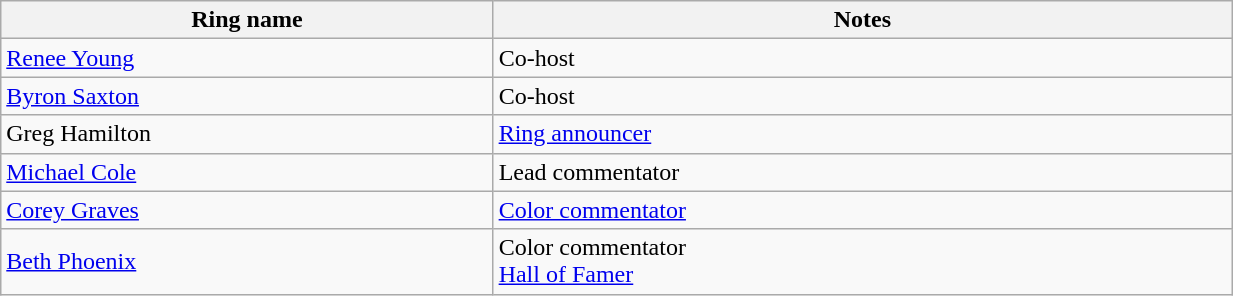<table class="wikitable" align="left center" width="65%">
<tr>
<th width="20%">Ring name</th>
<th width="30%">Notes</th>
</tr>
<tr>
<td><a href='#'>Renee Young</a></td>
<td>Co-host</td>
</tr>
<tr>
<td><a href='#'>Byron Saxton</a></td>
<td>Co-host</td>
</tr>
<tr>
<td>Greg Hamilton</td>
<td><a href='#'>Ring announcer</a></td>
</tr>
<tr>
<td><a href='#'>Michael Cole</a></td>
<td>Lead commentator</td>
</tr>
<tr>
<td><a href='#'>Corey Graves</a></td>
<td><a href='#'>Color commentator</a></td>
</tr>
<tr>
<td><a href='#'>Beth Phoenix</a></td>
<td>Color commentator<br><a href='#'>Hall of Famer</a></td>
</tr>
</table>
